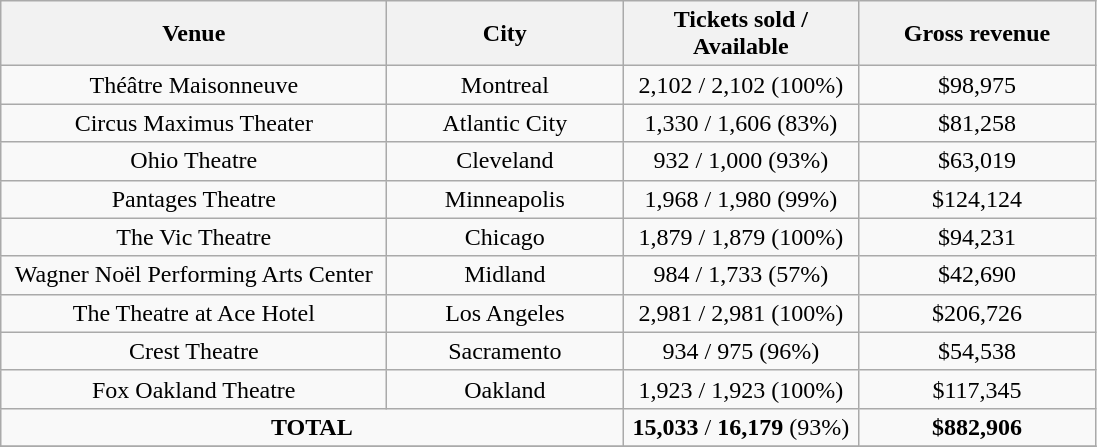<table class="wikitable" style="text-align:center">
<tr>
<th style="width:250px;">Venue</th>
<th style="width:150px;">City</th>
<th style="width:150px;">Tickets sold / Available</th>
<th style="width:150px;">Gross revenue</th>
</tr>
<tr>
<td>Théâtre Maisonneuve</td>
<td>Montreal</td>
<td>2,102 / 2,102 (100%)</td>
<td>$98,975</td>
</tr>
<tr>
<td>Circus Maximus Theater</td>
<td>Atlantic City</td>
<td>1,330 / 1,606 (83%)</td>
<td>$81,258</td>
</tr>
<tr>
<td>Ohio Theatre</td>
<td>Cleveland</td>
<td>932 / 1,000 (93%)</td>
<td>$63,019</td>
</tr>
<tr>
<td>Pantages Theatre</td>
<td>Minneapolis</td>
<td>1,968 / 1,980 (99%)</td>
<td>$124,124</td>
</tr>
<tr>
<td>The Vic Theatre</td>
<td>Chicago</td>
<td>1,879 / 1,879 (100%)</td>
<td>$94,231</td>
</tr>
<tr>
<td>Wagner Noël Performing Arts Center</td>
<td>Midland</td>
<td>984 / 1,733 (57%)</td>
<td>$42,690</td>
</tr>
<tr>
<td>The Theatre at Ace Hotel</td>
<td>Los Angeles</td>
<td>2,981 / 2,981 (100%)</td>
<td>$206,726</td>
</tr>
<tr>
<td>Crest Theatre</td>
<td>Sacramento</td>
<td>934 / 975 (96%)</td>
<td>$54,538</td>
</tr>
<tr>
<td>Fox Oakland Theatre</td>
<td>Oakland</td>
<td>1,923 / 1,923 (100%)</td>
<td>$117,345</td>
</tr>
<tr>
<td colspan="2"><strong>TOTAL</strong></td>
<td><strong>15,033</strong> / <strong>16,179</strong> (93%)</td>
<td><strong>$882,906</strong></td>
</tr>
<tr>
</tr>
</table>
